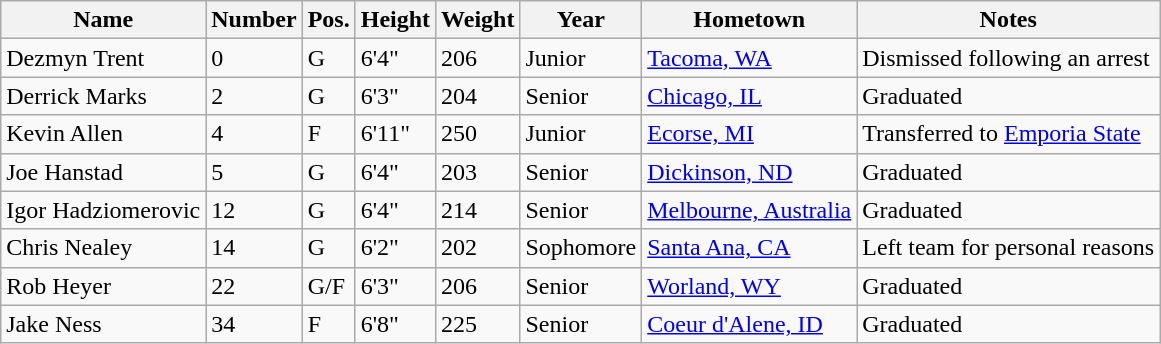<table class="wikitable sortable" border="1">
<tr>
<th>Name</th>
<th>Number</th>
<th>Pos.</th>
<th>Height</th>
<th>Weight</th>
<th>Year</th>
<th>Hometown</th>
<th class="unsortable">Notes</th>
</tr>
<tr>
<td>Dezmyn Trent</td>
<td>0</td>
<td>G</td>
<td>6'4"</td>
<td>206</td>
<td>Junior</td>
<td><a href='#'>Tacoma, WA</a></td>
<td>Dismissed following an arrest</td>
</tr>
<tr>
<td>Derrick Marks</td>
<td>2</td>
<td>G</td>
<td>6'3"</td>
<td>204</td>
<td>Senior</td>
<td><a href='#'>Chicago, IL</a></td>
<td>Graduated</td>
</tr>
<tr>
<td>Kevin Allen</td>
<td>4</td>
<td>F</td>
<td>6'11"</td>
<td>250</td>
<td>Junior</td>
<td><a href='#'>Ecorse, MI</a></td>
<td>Transferred to <a href='#'>Emporia State</a></td>
</tr>
<tr>
<td>Joe Hanstad</td>
<td>5</td>
<td>G</td>
<td>6'4"</td>
<td>203</td>
<td>Senior</td>
<td><a href='#'>Dickinson, ND</a></td>
<td>Graduated</td>
</tr>
<tr>
<td>Igor Hadziomerovic</td>
<td>12</td>
<td>G</td>
<td>6'4"</td>
<td>214</td>
<td>Senior</td>
<td><a href='#'>Melbourne, Australia</a></td>
<td>Graduated</td>
</tr>
<tr>
<td>Chris Nealey</td>
<td>14</td>
<td>G</td>
<td>6'2"</td>
<td>202</td>
<td>Sophomore</td>
<td><a href='#'>Santa Ana, CA</a></td>
<td>Left team for personal reasons</td>
</tr>
<tr>
<td>Rob Heyer</td>
<td>22</td>
<td>G/F</td>
<td>6'3"</td>
<td>206</td>
<td>Senior</td>
<td><a href='#'>Worland, WY</a></td>
<td>Graduated</td>
</tr>
<tr>
<td>Jake Ness</td>
<td>34</td>
<td>F</td>
<td>6'8"</td>
<td>225</td>
<td>Senior</td>
<td><a href='#'>Coeur d'Alene, ID</a></td>
<td>Graduated</td>
</tr>
</table>
